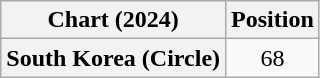<table class="wikitable plainrowheaders" style="text-align:center">
<tr>
<th scope="col">Chart (2024)</th>
<th scope="col">Position</th>
</tr>
<tr>
<th scope="row">South Korea (Circle)</th>
<td>68</td>
</tr>
</table>
